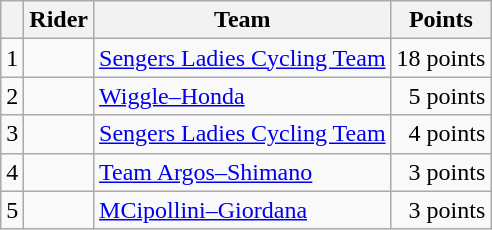<table class="wikitable">
<tr>
<th></th>
<th>Rider</th>
<th>Team</th>
<th>Points</th>
</tr>
<tr>
<td>1</td>
<td> </td>
<td><a href='#'>Sengers Ladies Cycling Team</a></td>
<td align="right">18 points</td>
</tr>
<tr>
<td>2</td>
<td></td>
<td><a href='#'>Wiggle–Honda</a></td>
<td align="right">5 points</td>
</tr>
<tr>
<td>3</td>
<td></td>
<td><a href='#'>Sengers Ladies Cycling Team</a></td>
<td align="right">4 points</td>
</tr>
<tr>
<td>4</td>
<td></td>
<td><a href='#'>Team Argos–Shimano</a></td>
<td align="right">3 points</td>
</tr>
<tr>
<td>5</td>
<td></td>
<td><a href='#'>MCipollini–Giordana</a></td>
<td align="right">3 points</td>
</tr>
</table>
